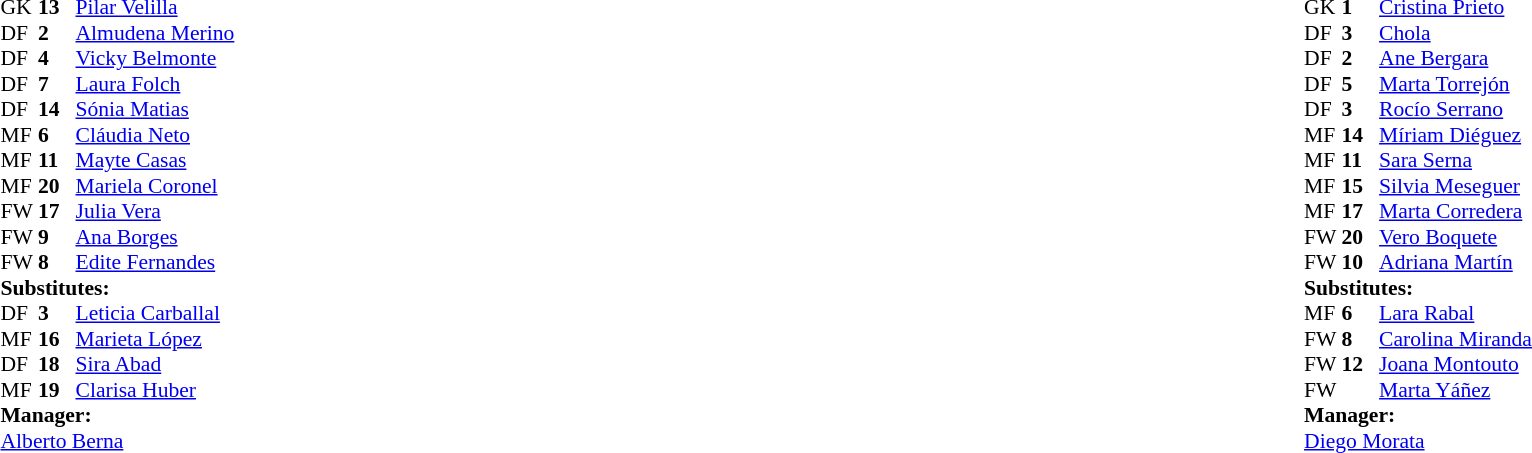<table width="100%">
<tr>
<td valign="top" width="40%"><br><table style="font-size:90%" cellspacing="0" cellpadding="0">
<tr>
<th width=25></th>
<th width=25></th>
</tr>
<tr>
<td>GK</td>
<td><strong>13</strong></td>
<td> <a href='#'>Pilar Velilla</a></td>
</tr>
<tr>
<td>DF</td>
<td><strong>2</strong></td>
<td> <a href='#'>Almudena Merino</a></td>
</tr>
<tr>
<td>DF</td>
<td><strong>4</strong></td>
<td> <a href='#'>Vicky Belmonte</a></td>
<td></td>
</tr>
<tr>
<td>DF</td>
<td><strong>7</strong></td>
<td> <a href='#'>Laura Folch</a></td>
</tr>
<tr>
<td>DF</td>
<td><strong>14</strong></td>
<td> <a href='#'>Sónia Matias</a></td>
</tr>
<tr>
<td>MF</td>
<td><strong>6</strong></td>
<td> <a href='#'>Cláudia Neto</a></td>
<td></td>
<td></td>
</tr>
<tr>
<td>MF</td>
<td><strong>11</strong></td>
<td> <a href='#'>Mayte Casas</a></td>
<td></td>
<td></td>
</tr>
<tr>
<td>MF</td>
<td><strong>20</strong></td>
<td> <a href='#'>Mariela Coronel</a></td>
</tr>
<tr>
<td>FW</td>
<td><strong>17</strong></td>
<td> <a href='#'>Julia Vera</a></td>
<td></td>
<td></td>
</tr>
<tr>
<td>FW</td>
<td><strong>9</strong></td>
<td> <a href='#'>Ana Borges</a></td>
</tr>
<tr>
<td>FW</td>
<td><strong>8</strong></td>
<td> <a href='#'>Edite Fernandes</a></td>
<td></td>
<td></td>
</tr>
<tr>
<td colspan=3><strong>Substitutes:</strong></td>
</tr>
<tr>
<td>DF</td>
<td><strong>3</strong></td>
<td> <a href='#'>Leticia Carballal</a></td>
<td></td>
<td></td>
</tr>
<tr>
<td>MF</td>
<td><strong>16</strong></td>
<td> <a href='#'>Marieta López</a></td>
<td></td>
<td></td>
</tr>
<tr>
<td>DF</td>
<td><strong>18</strong></td>
<td> <a href='#'>Sira Abad</a></td>
<td></td>
<td></td>
</tr>
<tr>
<td>MF</td>
<td><strong>19</strong></td>
<td> <a href='#'>Clarisa Huber</a></td>
<td></td>
<td></td>
</tr>
<tr>
<td colspan=3><strong>Manager:</strong></td>
</tr>
<tr>
<td colspan=3> <a href='#'>Alberto Berna</a></td>
</tr>
</table>
</td>
<td valign="top"></td>
<td valign="top" width="50%"><br><table style="font-size:90%; margin:auto" cellspacing="0" cellpadding="0">
<tr>
<th width=25></th>
<th width=25></th>
</tr>
<tr>
<td>GK</td>
<td><strong>1</strong></td>
<td> <a href='#'>Cristina Prieto</a></td>
</tr>
<tr>
<td>DF</td>
<td><strong>3</strong></td>
<td> <a href='#'>Chola</a></td>
</tr>
<tr>
<td>DF</td>
<td><strong>2</strong></td>
<td> <a href='#'>Ane Bergara</a></td>
<td></td>
<td></td>
</tr>
<tr>
<td>DF</td>
<td><strong>5</strong></td>
<td> <a href='#'>Marta Torrejón</a></td>
</tr>
<tr>
<td>DF</td>
<td><strong>3</strong></td>
<td> <a href='#'>Rocío Serrano</a></td>
</tr>
<tr>
<td>MF</td>
<td><strong>14</strong></td>
<td> <a href='#'>Míriam Diéguez</a></td>
</tr>
<tr>
<td>MF</td>
<td><strong>11</strong></td>
<td> <a href='#'>Sara Serna</a></td>
<td></td>
<td></td>
</tr>
<tr>
<td>MF</td>
<td><strong>15</strong></td>
<td> <a href='#'>Silvia Meseguer</a></td>
<td></td>
<td></td>
</tr>
<tr>
<td>MF</td>
<td><strong>17</strong></td>
<td> <a href='#'>Marta Corredera</a></td>
<td></td>
<td></td>
</tr>
<tr>
<td>FW</td>
<td><strong>20</strong></td>
<td> <a href='#'>Vero Boquete</a></td>
</tr>
<tr>
<td>FW</td>
<td><strong>10</strong></td>
<td> <a href='#'>Adriana Martín</a></td>
</tr>
<tr>
<td colspan=3><strong>Substitutes:</strong></td>
</tr>
<tr>
<td>MF</td>
<td><strong>6</strong></td>
<td> <a href='#'>Lara Rabal</a></td>
<td></td>
<td></td>
</tr>
<tr>
<td>FW</td>
<td><strong>8</strong></td>
<td> <a href='#'>Carolina Miranda</a></td>
<td></td>
<td></td>
</tr>
<tr>
<td>FW</td>
<td><strong>12</strong></td>
<td> <a href='#'>Joana Montouto</a></td>
<td></td>
<td></td>
</tr>
<tr>
<td>FW</td>
<td></td>
<td> <a href='#'>Marta Yáñez</a></td>
<td></td>
<td></td>
</tr>
<tr>
<td colspan=3><strong>Manager:</strong></td>
</tr>
<tr>
<td colspan=3> <a href='#'>Diego Morata</a></td>
</tr>
</table>
</td>
</tr>
</table>
